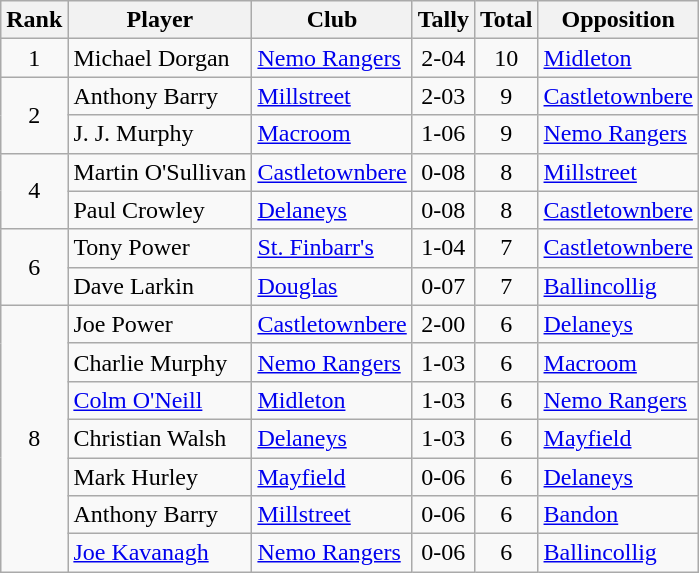<table class="wikitable">
<tr>
<th>Rank</th>
<th>Player</th>
<th>Club</th>
<th>Tally</th>
<th>Total</th>
<th>Opposition</th>
</tr>
<tr>
<td rowspan="1" style="text-align:center;">1</td>
<td>Michael Dorgan</td>
<td><a href='#'>Nemo Rangers</a></td>
<td align=center>2-04</td>
<td align=center>10</td>
<td><a href='#'>Midleton</a></td>
</tr>
<tr>
<td rowspan="2" style="text-align:center;">2</td>
<td>Anthony Barry</td>
<td><a href='#'>Millstreet</a></td>
<td align=center>2-03</td>
<td align=center>9</td>
<td><a href='#'>Castletownbere</a></td>
</tr>
<tr>
<td>J. J. Murphy</td>
<td><a href='#'>Macroom</a></td>
<td align=center>1-06</td>
<td align=center>9</td>
<td><a href='#'>Nemo Rangers</a></td>
</tr>
<tr>
<td rowspan="2" style="text-align:center;">4</td>
<td>Martin O'Sullivan</td>
<td><a href='#'>Castletownbere</a></td>
<td align=center>0-08</td>
<td align=center>8</td>
<td><a href='#'>Millstreet</a></td>
</tr>
<tr>
<td>Paul Crowley</td>
<td><a href='#'>Delaneys</a></td>
<td align=center>0-08</td>
<td align=center>8</td>
<td><a href='#'>Castletownbere</a></td>
</tr>
<tr>
<td rowspan="2" style="text-align:center;">6</td>
<td>Tony Power</td>
<td><a href='#'>St. Finbarr's</a></td>
<td align=center>1-04</td>
<td align=center>7</td>
<td><a href='#'>Castletownbere</a></td>
</tr>
<tr>
<td>Dave Larkin</td>
<td><a href='#'>Douglas</a></td>
<td align=center>0-07</td>
<td align=center>7</td>
<td><a href='#'>Ballincollig</a></td>
</tr>
<tr>
<td rowspan="7" style="text-align:center;">8</td>
<td>Joe Power</td>
<td><a href='#'>Castletownbere</a></td>
<td align=center>2-00</td>
<td align=center>6</td>
<td><a href='#'>Delaneys</a></td>
</tr>
<tr>
<td>Charlie Murphy</td>
<td><a href='#'>Nemo Rangers</a></td>
<td align=center>1-03</td>
<td align=center>6</td>
<td><a href='#'>Macroom</a></td>
</tr>
<tr>
<td><a href='#'>Colm O'Neill</a></td>
<td><a href='#'>Midleton</a></td>
<td align=center>1-03</td>
<td align=center>6</td>
<td><a href='#'>Nemo Rangers</a></td>
</tr>
<tr>
<td>Christian Walsh</td>
<td><a href='#'>Delaneys</a></td>
<td align=center>1-03</td>
<td align=center>6</td>
<td><a href='#'>Mayfield</a></td>
</tr>
<tr>
<td>Mark Hurley</td>
<td><a href='#'>Mayfield</a></td>
<td align=center>0-06</td>
<td align=center>6</td>
<td><a href='#'>Delaneys</a></td>
</tr>
<tr>
<td>Anthony Barry</td>
<td><a href='#'>Millstreet</a></td>
<td align=center>0-06</td>
<td align=center>6</td>
<td><a href='#'>Bandon</a></td>
</tr>
<tr>
<td><a href='#'>Joe Kavanagh</a></td>
<td><a href='#'>Nemo Rangers</a></td>
<td align=center>0-06</td>
<td align=center>6</td>
<td><a href='#'>Ballincollig</a></td>
</tr>
</table>
